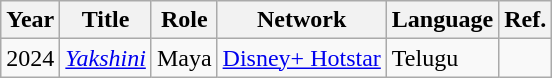<table class="wikitable sortable">
<tr>
<th scope="col">Year</th>
<th scope="col">Title</th>
<th scope="col">Role</th>
<th scope="col" class="unsortable">Network</th>
<th scope="col">Language</th>
<th scope="col" class="unsortable">Ref.</th>
</tr>
<tr>
<td>2024</td>
<td><a href='#'><em>Yakshini</em></a></td>
<td>Maya</td>
<td><a href='#'>Disney+ Hotstar</a></td>
<td>Telugu</td>
<td></td>
</tr>
</table>
